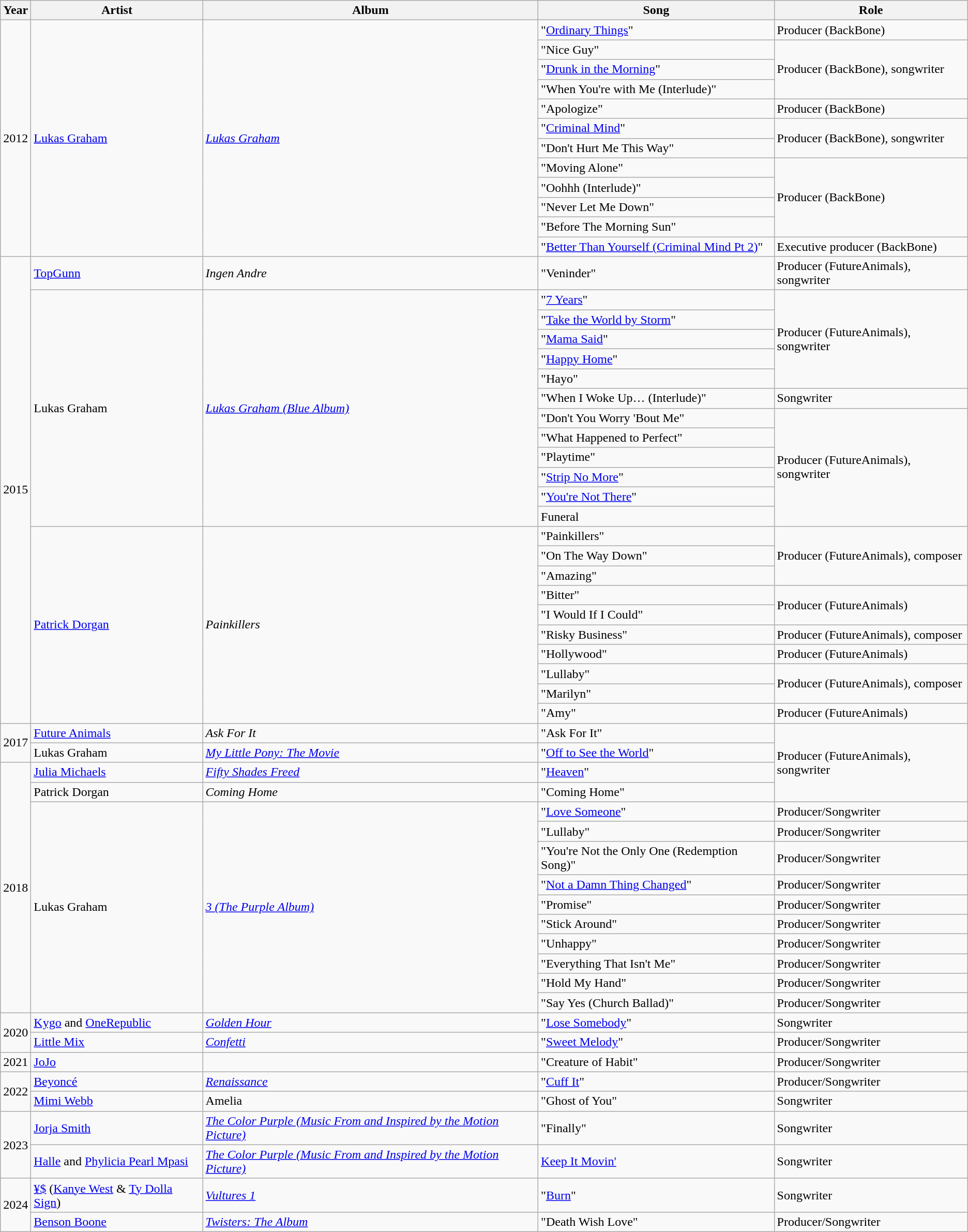<table class="wikitable">
<tr>
<th>Year</th>
<th>Artist</th>
<th>Album</th>
<th>Song</th>
<th>Role</th>
</tr>
<tr>
<td rowspan="12">2012</td>
<td rowspan="12"><a href='#'>Lukas Graham</a></td>
<td rowspan="12"><a href='#'><em>Lukas Graham</em></a></td>
<td>"<a href='#'>Ordinary Things</a>"</td>
<td>Producer (BackBone)</td>
</tr>
<tr>
<td>"Nice Guy"</td>
<td rowspan="3">Producer (BackBone), songwriter</td>
</tr>
<tr>
<td>"<a href='#'>Drunk in the Morning</a>"</td>
</tr>
<tr>
<td>"When You're with Me (Interlude)"</td>
</tr>
<tr>
<td>"Apologize"</td>
<td>Producer (BackBone)</td>
</tr>
<tr>
<td>"<a href='#'>Criminal Mind</a>"</td>
<td rowspan="2">Producer (BackBone), songwriter</td>
</tr>
<tr>
<td>"Don't Hurt Me This Way"</td>
</tr>
<tr>
<td>"Moving Alone"</td>
<td rowspan="4">Producer (BackBone)</td>
</tr>
<tr>
<td>"Oohhh (Interlude)"</td>
</tr>
<tr>
<td>"Never Let Me Down"</td>
</tr>
<tr>
<td>"Before The Morning Sun"</td>
</tr>
<tr>
<td>"<a href='#'>Better Than Yourself (Criminal Mind Pt 2)</a>"</td>
<td>Executive producer (BackBone)</td>
</tr>
<tr>
<td rowspan="23">2015</td>
<td><a href='#'>TopGunn</a></td>
<td><em>Ingen Andre</em></td>
<td>"Veninder"</td>
<td>Producer (FutureAnimals), songwriter</td>
</tr>
<tr>
<td rowspan="12">Lukas Graham</td>
<td rowspan="12"><a href='#'><em>Lukas Graham (Blue Album)</em></a></td>
<td>"<a href='#'>7 Years</a>"</td>
<td rowspan="5">Producer (FutureAnimals), songwriter</td>
</tr>
<tr>
<td>"<a href='#'>Take the World by Storm</a>"</td>
</tr>
<tr>
<td>"<a href='#'>Mama Said</a>"</td>
</tr>
<tr>
<td>"<a href='#'>Happy Home</a>"</td>
</tr>
<tr>
<td>"Hayo"</td>
</tr>
<tr>
<td>"When I Woke Up… (Interlude)"</td>
<td>Songwriter</td>
</tr>
<tr>
<td>"Don't You Worry 'Bout Me"</td>
<td rowspan="6">Producer (FutureAnimals), songwriter</td>
</tr>
<tr>
<td>"What Happened to Perfect"</td>
</tr>
<tr>
<td>"Playtime"</td>
</tr>
<tr>
<td>"<a href='#'>Strip No More</a>"</td>
</tr>
<tr>
<td>"<a href='#'>You're Not There</a>"</td>
</tr>
<tr>
<td>Funeral</td>
</tr>
<tr>
<td rowspan="10"><a href='#'>Patrick Dorgan</a></td>
<td rowspan="10"><em>Painkillers</em></td>
<td>"Painkillers"</td>
<td rowspan="3">Producer (FutureAnimals), composer</td>
</tr>
<tr>
<td>"On The Way Down"</td>
</tr>
<tr>
<td>"Amazing"</td>
</tr>
<tr>
<td>"Bitter"</td>
<td rowspan="2">Producer (FutureAnimals)</td>
</tr>
<tr>
<td>"I Would If I Could"</td>
</tr>
<tr>
<td>"Risky Business"</td>
<td>Producer (FutureAnimals), composer</td>
</tr>
<tr>
<td>"Hollywood"</td>
<td>Producer (FutureAnimals)</td>
</tr>
<tr>
<td>"Lullaby"</td>
<td rowspan="2">Producer (FutureAnimals), composer</td>
</tr>
<tr>
<td>"Marilyn"</td>
</tr>
<tr>
<td>"Amy"</td>
<td>Producer (FutureAnimals)</td>
</tr>
<tr>
<td rowspan="2">2017</td>
<td><a href='#'>Future Animals</a></td>
<td><em>Ask For It</em></td>
<td>"Ask For It"</td>
<td rowspan="4">Producer (FutureAnimals), songwriter</td>
</tr>
<tr>
<td>Lukas Graham</td>
<td><a href='#'><em>My Little Pony: The Movie</em></a></td>
<td>"<a href='#'>Off to See the World</a>"</td>
</tr>
<tr>
<td rowspan="12">2018</td>
<td><a href='#'>Julia Michaels</a></td>
<td><a href='#'><em>Fifty Shades Freed</em></a></td>
<td>"<a href='#'>Heaven</a>"</td>
</tr>
<tr>
<td>Patrick Dorgan</td>
<td><em>Coming Home</em></td>
<td>"Coming Home"</td>
</tr>
<tr>
<td rowspan="10">Lukas Graham</td>
<td rowspan="10"><em><a href='#'>3 (The Purple Album)</a></em></td>
<td>"<a href='#'>Love Someone</a>"</td>
<td>Producer/Songwriter</td>
</tr>
<tr>
<td>"Lullaby"</td>
<td>Producer/Songwriter</td>
</tr>
<tr>
<td>"You're Not the Only One (Redemption Song)"</td>
<td>Producer/Songwriter</td>
</tr>
<tr>
<td>"<a href='#'>Not a Damn Thing Changed</a>"</td>
<td>Producer/Songwriter</td>
</tr>
<tr>
<td>"Promise"</td>
<td>Producer/Songwriter</td>
</tr>
<tr>
<td>"Stick Around"</td>
<td>Producer/Songwriter</td>
</tr>
<tr>
<td>"Unhappy"</td>
<td>Producer/Songwriter</td>
</tr>
<tr>
<td>"Everything That Isn't Me"</td>
<td>Producer/Songwriter</td>
</tr>
<tr>
<td>"Hold My Hand"</td>
<td>Producer/Songwriter</td>
</tr>
<tr>
<td>"Say Yes (Church Ballad)"</td>
<td>Producer/Songwriter</td>
</tr>
<tr>
<td rowspan="2">2020</td>
<td><a href='#'>Kygo</a> and <a href='#'>OneRepublic</a></td>
<td><a href='#'><em>Golden Hour</em></a></td>
<td>"<a href='#'>Lose Somebody</a>"</td>
<td>Songwriter</td>
</tr>
<tr>
<td><a href='#'>Little Mix</a></td>
<td><em><a href='#'>Confetti</a></em></td>
<td>"<a href='#'>Sweet Melody</a>"</td>
<td>Producer/Songwriter</td>
</tr>
<tr>
<td>2021</td>
<td><a href='#'>JoJo</a></td>
<td></td>
<td>"Creature of Habit"</td>
<td>Producer/Songwriter</td>
</tr>
<tr>
<td rowspan="2">2022</td>
<td><a href='#'>Beyoncé</a></td>
<td><em><a href='#'>Renaissance</a></em></td>
<td>"<a href='#'>Cuff It</a>"</td>
<td>Producer/Songwriter</td>
</tr>
<tr>
<td><a href='#'>Mimi Webb</a></td>
<td>Amelia</td>
<td>"Ghost of You"</td>
<td>Songwriter</td>
</tr>
<tr>
<td rowspan="2">2023</td>
<td><a href='#'>Jorja Smith</a></td>
<td><em><a href='#'>The Color Purple (Music From and Inspired by the Motion Picture)</a></em></td>
<td>"Finally"</td>
<td>Songwriter</td>
</tr>
<tr>
<td><a href='#'>Halle</a> and <a href='#'>Phylicia Pearl Mpasi</a></td>
<td><em><a href='#'>The Color Purple (Music From and Inspired by the Motion Picture)</a></em></td>
<td><a href='#'>Keep It Movin'</a></td>
<td>Songwriter</td>
</tr>
<tr>
<td rowspan="2">2024</td>
<td><a href='#'>¥$</a> (<a href='#'>Kanye West</a> & <a href='#'>Ty Dolla Sign</a>)</td>
<td><em><a href='#'>Vultures 1</a></em></td>
<td>"<a href='#'>Burn</a>"</td>
<td>Songwriter</td>
</tr>
<tr>
<td><a href='#'>Benson Boone</a></td>
<td><em><a href='#'>Twisters: The Album</a></em></td>
<td>"Death Wish Love"</td>
<td>Producer/Songwriter</td>
</tr>
</table>
